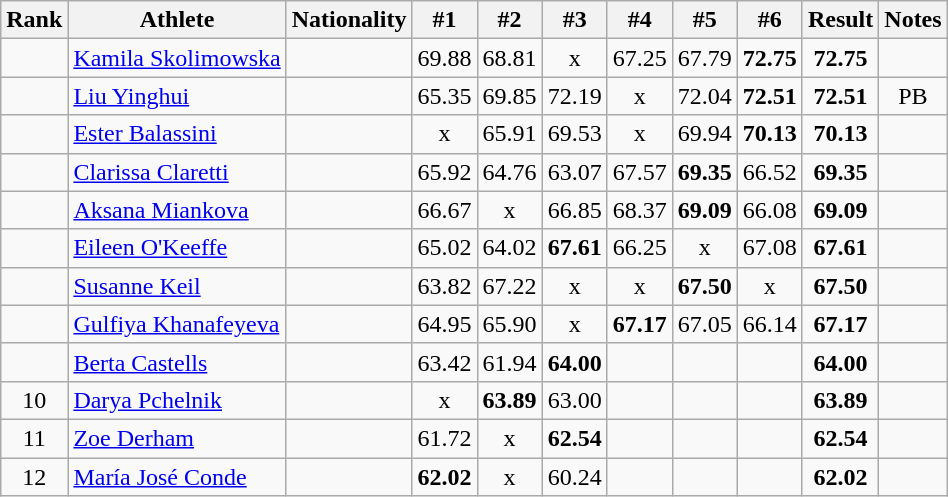<table class="wikitable sortable" style="text-align:center">
<tr>
<th>Rank</th>
<th>Athlete</th>
<th>Nationality</th>
<th>#1</th>
<th>#2</th>
<th>#3</th>
<th>#4</th>
<th>#5</th>
<th>#6</th>
<th>Result</th>
<th>Notes</th>
</tr>
<tr>
<td></td>
<td align="left"><a href='#'>Kamila Skolimowska</a></td>
<td align=left></td>
<td>69.88</td>
<td>68.81</td>
<td>x</td>
<td>67.25</td>
<td>67.79</td>
<td><strong>72.75</strong></td>
<td><strong>72.75</strong></td>
<td></td>
</tr>
<tr>
<td></td>
<td align="left"><a href='#'>Liu Yinghui</a></td>
<td align=left></td>
<td>65.35</td>
<td>69.85</td>
<td>72.19</td>
<td>x</td>
<td>72.04</td>
<td><strong>72.51</strong></td>
<td><strong>72.51</strong></td>
<td>PB</td>
</tr>
<tr>
<td></td>
<td align="left"><a href='#'>Ester Balassini</a></td>
<td align=left></td>
<td>x</td>
<td>65.91</td>
<td>69.53</td>
<td>x</td>
<td>69.94</td>
<td><strong>70.13</strong></td>
<td><strong>70.13</strong></td>
<td></td>
</tr>
<tr>
<td></td>
<td align="left"><a href='#'>Clarissa Claretti</a></td>
<td align=left></td>
<td>65.92</td>
<td>64.76</td>
<td>63.07</td>
<td>67.57</td>
<td><strong>69.35</strong></td>
<td>66.52</td>
<td><strong>69.35</strong></td>
<td></td>
</tr>
<tr>
<td></td>
<td align="left"><a href='#'>Aksana Miankova</a></td>
<td align=left></td>
<td>66.67</td>
<td>x</td>
<td>66.85</td>
<td>68.37</td>
<td><strong>69.09</strong></td>
<td>66.08</td>
<td><strong>69.09</strong></td>
<td></td>
</tr>
<tr>
<td></td>
<td align="left"><a href='#'>Eileen O'Keeffe</a></td>
<td align=left></td>
<td>65.02</td>
<td>64.02</td>
<td><strong>67.61</strong></td>
<td>66.25</td>
<td>x</td>
<td>67.08</td>
<td><strong>67.61</strong></td>
<td></td>
</tr>
<tr>
<td></td>
<td align="left"><a href='#'>Susanne Keil</a></td>
<td align=left></td>
<td>63.82</td>
<td>67.22</td>
<td>x</td>
<td>x</td>
<td><strong>67.50</strong></td>
<td>x</td>
<td><strong>67.50</strong></td>
<td></td>
</tr>
<tr>
<td></td>
<td align="left"><a href='#'>Gulfiya Khanafeyeva</a></td>
<td align=left></td>
<td>64.95</td>
<td>65.90</td>
<td>x</td>
<td><strong>67.17</strong></td>
<td>67.05</td>
<td>66.14</td>
<td><strong>67.17</strong></td>
<td></td>
</tr>
<tr>
<td></td>
<td align="left"><a href='#'>Berta Castells</a></td>
<td align=left></td>
<td>63.42</td>
<td>61.94</td>
<td><strong>64.00</strong></td>
<td></td>
<td></td>
<td></td>
<td><strong>64.00</strong></td>
<td></td>
</tr>
<tr>
<td>10</td>
<td align="left"><a href='#'>Darya Pchelnik</a></td>
<td align=left></td>
<td>x</td>
<td><strong>63.89</strong></td>
<td>63.00</td>
<td></td>
<td></td>
<td></td>
<td><strong>63.89</strong></td>
<td></td>
</tr>
<tr>
<td>11</td>
<td align="left"><a href='#'>Zoe Derham</a></td>
<td align=left></td>
<td>61.72</td>
<td>x</td>
<td><strong>62.54</strong></td>
<td></td>
<td></td>
<td></td>
<td><strong>62.54</strong></td>
<td></td>
</tr>
<tr>
<td>12</td>
<td align="left"><a href='#'>María José Conde</a></td>
<td align=left></td>
<td><strong>62.02</strong></td>
<td>x</td>
<td>60.24</td>
<td></td>
<td></td>
<td></td>
<td><strong>62.02</strong></td>
<td></td>
</tr>
</table>
